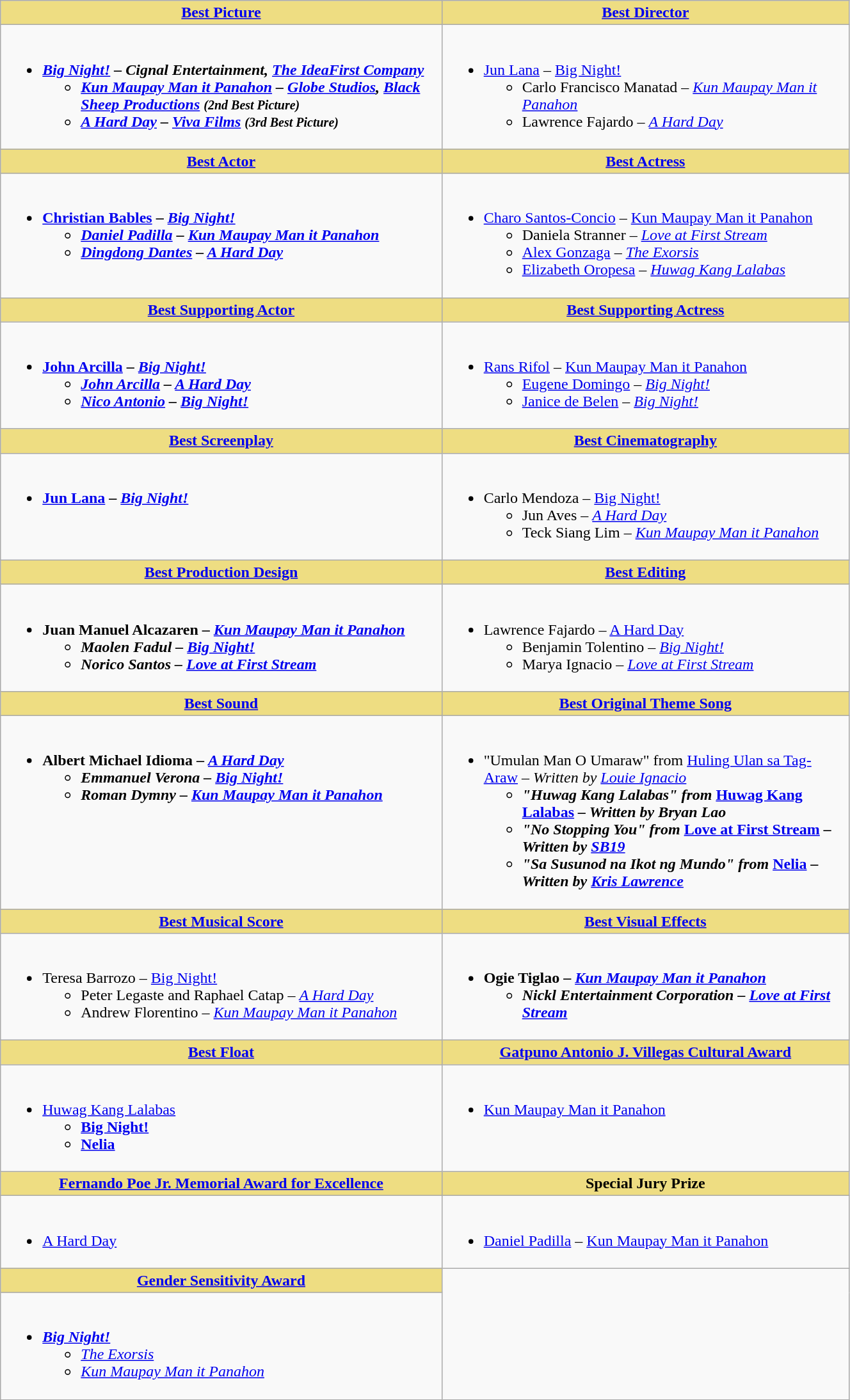<table class=wikitable width="70%">
<tr>
<th style="background:#EEDD82;" ! style="width="30%"><a href='#'>Best Picture</a></th>
<th style="background:#EEDD82;" ! style="width="30%"><a href='#'>Best Director</a></th>
</tr>
<tr>
<td valign="top"><br><ul><li><strong><em><a href='#'>Big Night!</a><em> – Cignal Entertainment, <a href='#'>The IdeaFirst Company</a><strong><ul><li></em><a href='#'>Kun Maupay Man it Panahon</a><em> – <a href='#'>Globe Studios</a>, <a href='#'>Black Sheep Productions</a> <small>(2nd Best Picture)</small></li><li></em><a href='#'>A Hard Day</a><em> – <a href='#'>Viva Films</a> <small>(3rd Best Picture)</small></li></ul></li></ul></td>
<td valign="top"><br><ul><li></strong><a href='#'>Jun Lana</a> – </em><a href='#'>Big Night!</a></em></strong><ul><li>Carlo Francisco Manatad – <em><a href='#'>Kun Maupay Man it Panahon</a></em></li><li>Lawrence Fajardo – <em><a href='#'>A Hard Day</a></em></li></ul></li></ul></td>
</tr>
<tr>
<th style="background:#EEDD82;" ! style="width="30%"><a href='#'>Best Actor</a></th>
<th style="background:#EEDD82;" ! style="width="30%"><a href='#'>Best Actress</a></th>
</tr>
<tr>
<td valign="top"><br><ul><li><strong><a href='#'>Christian Bables</a> – <em><a href='#'>Big Night!</a><strong><em><ul><li><a href='#'>Daniel Padilla</a> – </em><a href='#'>Kun Maupay Man it Panahon</a><em></li><li><a href='#'>Dingdong Dantes</a> – </em><a href='#'>A Hard Day</a><em></li></ul></li></ul></td>
<td valign="top"><br><ul><li></strong><a href='#'>Charo Santos-Concio</a> – </em><a href='#'>Kun Maupay Man it Panahon</a></em></strong><ul><li>Daniela Stranner – <em><a href='#'>Love at First Stream</a></em></li><li><a href='#'>Alex Gonzaga</a> – <em><a href='#'>The Exorsis</a></em></li><li><a href='#'>Elizabeth Oropesa</a> – <em><a href='#'>Huwag Kang Lalabas</a></em></li></ul></li></ul></td>
</tr>
<tr>
<th style="background:#EEDD82;" ! style="width="30%"><a href='#'>Best Supporting Actor</a></th>
<th style="background:#EEDD82;" ! style="width="30%"><a href='#'>Best Supporting Actress</a></th>
</tr>
<tr>
<td valign="top"><br><ul><li><strong><a href='#'>John Arcilla</a> – <em><a href='#'>Big Night!</a><strong><em><ul><li><a href='#'>John Arcilla</a> – </em><a href='#'>A Hard Day</a><em></li><li><a href='#'>Nico Antonio</a> – </em><a href='#'>Big Night!</a><em></li></ul></li></ul></td>
<td valign="top"><br><ul><li></strong><a href='#'>Rans Rifol</a> – </em><a href='#'>Kun Maupay Man it Panahon</a></em></strong><ul><li><a href='#'>Eugene Domingo</a> – <em><a href='#'>Big Night!</a></em></li><li><a href='#'>Janice de Belen</a> – <em><a href='#'>Big Night!</a></em></li></ul></li></ul></td>
</tr>
<tr>
<th style="background:#EEDD82;" ! style="width="30%"><a href='#'>Best Screenplay</a></th>
<th style="background:#EEDD82;" ! style="width="50%"><a href='#'>Best Cinematography</a></th>
</tr>
<tr>
<td valign="top"><br><ul><li><strong><a href='#'>Jun Lana</a> – <em><a href='#'>Big Night!</a><strong><em></li></ul></td>
<td valign="top"><br><ul><li></strong>Carlo Mendoza – </em><a href='#'>Big Night!</a></em></strong><ul><li>Jun Aves – <em><a href='#'>A Hard Day</a></em></li><li>Teck Siang Lim – <em><a href='#'>Kun Maupay Man it Panahon</a></em></li></ul></li></ul></td>
</tr>
<tr>
<th style="background:#EEDD82;" ! style="width="50%"><a href='#'>Best Production Design</a></th>
<th style="background:#EEDD82;" ! style="width="50%"><a href='#'>Best Editing</a></th>
</tr>
<tr>
<td valign="top"><br><ul><li><strong>Juan Manuel Alcazaren – <em><a href='#'>Kun Maupay Man it Panahon</a><strong><em><ul><li>Maolen Fadul – </em><a href='#'>Big Night!</a><em></li><li>Norico Santos – </em><a href='#'>Love at First Stream</a><em></li></ul></li></ul></td>
<td valign="top"><br><ul><li></strong>Lawrence Fajardo – </em><a href='#'>A Hard Day</a></em></strong><ul><li>Benjamin Tolentino – <em><a href='#'>Big Night!</a></em></li><li>Marya Ignacio – <em><a href='#'>Love at First Stream</a></em></li></ul></li></ul></td>
</tr>
<tr>
<th style="background:#EEDD82;" ! style="width="50%"><a href='#'>Best Sound</a></th>
<th style="background:#EEDD82;" ! style="width="50%"><a href='#'>Best Original Theme Song</a></th>
</tr>
<tr>
<td valign="top"><br><ul><li><strong>Albert Michael Idioma – <em><a href='#'>A Hard Day</a><strong><em><ul><li>Emmanuel Verona – </em><a href='#'>Big Night!</a><em></li><li>Roman Dymny – </em><a href='#'>Kun Maupay Man it Panahon</a><em></li></ul></li></ul></td>
<td valign="top"><br><ul><li></strong>"Umulan Man O Umaraw" from </em><a href='#'>Huling Ulan sa Tag-Araw</a><em> – Written by <a href='#'>Louie Ignacio</a><strong><ul><li>"Huwag Kang Lalabas" from </em><a href='#'>Huwag Kang Lalabas</a><em> – Written by Bryan Lao</li><li>"No Stopping You" from </em><a href='#'>Love at First Stream</a><em> – Written by <a href='#'>SB19</a></li><li>"Sa Susunod na Ikot ng Mundo" from </em><a href='#'>Nelia</a><em> – Written by <a href='#'>Kris Lawrence</a></li></ul></li></ul></td>
</tr>
<tr>
<th style="background:#EEDD82;" ! style="width="50%"><a href='#'>Best Musical Score</a></th>
<th style="background:#EEDD82;" ! style="width="50%"><a href='#'>Best Visual Effects</a></th>
</tr>
<tr>
<td valign="top"><br><ul><li></strong>Teresa Barrozo – </em><a href='#'>Big Night!</a></em></strong><ul><li>Peter Legaste and Raphael Catap – <em><a href='#'>A Hard Day</a></em></li><li>Andrew Florentino – <em><a href='#'>Kun Maupay Man it Panahon</a></em></li></ul></li></ul></td>
<td valign="top"><br><ul><li><strong>Ogie Tiglao – <em><a href='#'>Kun Maupay Man it Panahon</a><strong><em><ul><li>Nickl Entertainment Corporation – </em><a href='#'>Love at First Stream</a><em></li></ul></li></ul></td>
</tr>
<tr>
<th style="background:#EEDD82;" ! style="width="50%"><a href='#'>Best Float</a></th>
<th style="background:#EEDD82;" ! style="width="50%"><a href='#'>Gatpuno Antonio J. Villegas Cultural Award</a></th>
</tr>
<tr>
<td valign="top"><br><ul><li></em></strong><a href='#'>Huwag Kang Lalabas</a><strong><em><ul><li></em><a href='#'>Big Night!</a><em></li><li></em><a href='#'>Nelia</a><em></li></ul></li></ul></td>
<td valign="top"><br><ul><li></em></strong><a href='#'>Kun Maupay Man it Panahon</a><strong><em></li></ul></td>
</tr>
<tr>
<th style="background:#EEDD82;" ! style="width="50%"><a href='#'>Fernando Poe Jr. Memorial Award for Excellence</a></th>
<th style="background:#EEDD82;" ! style="width="50%">Special Jury Prize</th>
</tr>
<tr>
<td valign="top"><br><ul><li></em></strong><a href='#'>A Hard Day</a><strong><em></li></ul></td>
<td valign="top"><br><ul><li></strong><a href='#'>Daniel Padilla</a> – </em><a href='#'>Kun Maupay Man it Panahon</a></em></strong></li></ul></td>
</tr>
<tr>
<th style="background:#EEDD82;" ! style="width="50%"><a href='#'>Gender Sensitivity Award</a></th>
</tr>
<tr>
<td valign="top"><br><ul><li><strong><em><a href='#'>Big Night!</a></em></strong><ul><li><em><a href='#'>The Exorsis</a></em></li><li><em><a href='#'>Kun Maupay Man it Panahon</a></em></li></ul></li></ul></td>
</tr>
</table>
